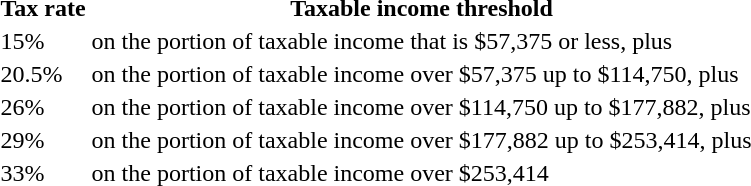<table>
<tr>
<th>Tax rate</th>
<th>Taxable income threshold</th>
</tr>
<tr>
<td>15%</td>
<td>on the portion of taxable income that is $57,375 or less, plus</td>
</tr>
<tr>
<td>20.5%</td>
<td>on the portion of taxable income over $57,375 up to $114,750, plus</td>
</tr>
<tr>
<td>26%</td>
<td>on the portion of taxable income over $114,750 up to $177,882, plus</td>
</tr>
<tr>
<td>29%</td>
<td>on the portion of taxable income over $177,882 up to $253,414, plus</td>
</tr>
<tr>
<td>33%</td>
<td>on the portion of taxable income over $253,414</td>
</tr>
</table>
